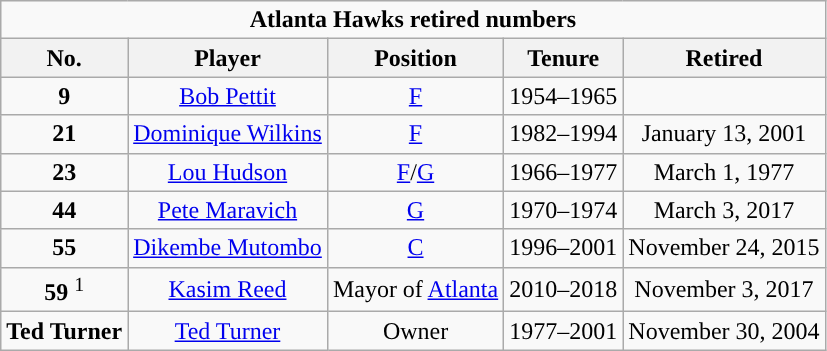<table class="wikitable sortable" style="text-align:center">
<tr>
<td colspan=5><strong>Atlanta Hawks retired numbers</strong></td>
</tr>
<tr>
<th>No.</th>
<th>Player</th>
<th>Position</th>
<th>Tenure</th>
<th>Retired</th>
</tr>
<tr>
<td><strong>9</strong></td>
<td><a href='#'>Bob Pettit</a></td>
<td><a href='#'>F</a></td>
<td>1954–1965</td>
<td></td>
</tr>
<tr>
<td><strong>21</strong></td>
<td><a href='#'>Dominique Wilkins</a></td>
<td><a href='#'>F</a></td>
<td>1982–1994</td>
<td>January 13, 2001</td>
</tr>
<tr>
<td><strong>23</strong></td>
<td><a href='#'>Lou Hudson</a></td>
<td><a href='#'>F</a>/<a href='#'>G</a></td>
<td>1966–1977</td>
<td>March 1, 1977</td>
</tr>
<tr>
<td><strong>44</strong></td>
<td><a href='#'>Pete Maravich</a></td>
<td><a href='#'>G</a></td>
<td>1970–1974</td>
<td>March 3, 2017</td>
</tr>
<tr>
<td><strong>55</strong></td>
<td><a href='#'>Dikembe Mutombo</a></td>
<td><a href='#'>C</a></td>
<td>1996–2001</td>
<td>November 24, 2015</td>
</tr>
<tr>
<td><strong>59</strong> <sup>1</sup></td>
<td><a href='#'>Kasim Reed</a></td>
<td>Mayor of <a href='#'>Atlanta</a></td>
<td>2010–2018</td>
<td>November 3, 2017</td>
</tr>
<tr>
<td><strong>Ted Turner</strong></td>
<td><a href='#'>Ted Turner</a></td>
<td>Owner</td>
<td>1977–2001</td>
<td>November 30, 2004</td>
</tr>
</table>
